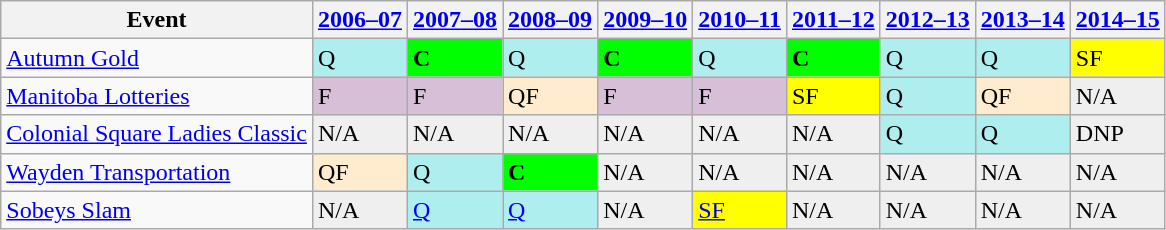<table class="wikitable" border="1">
<tr>
<th>Event</th>
<th><a href='#'>2006–07</a></th>
<th><a href='#'>2007–08</a></th>
<th><a href='#'>2008–09</a></th>
<th><a href='#'>2009–10</a></th>
<th><a href='#'>2010–11</a></th>
<th><a href='#'>2011–12</a></th>
<th><a href='#'>2012–13</a></th>
<th><a href='#'>2013–14</a></th>
<th><a href='#'>2014–15</a></th>
</tr>
<tr>
<td><a href='#'>Autumn Gold</a></td>
<td style="background:#afeeee;">Q</td>
<td style="background:#00ff00;"><strong>C</strong></td>
<td style="background:#afeeee;">Q</td>
<td style="background:#00ff00;"><strong>C</strong></td>
<td style="background:#afeeee;">Q</td>
<td style="background:#00ff00;"><strong>C</strong></td>
<td style="background:#afeeee;">Q</td>
<td style="background:#afeeee;">Q</td>
<td style="background:yellow;">SF</td>
</tr>
<tr>
<td><a href='#'>Manitoba Lotteries</a></td>
<td style="background:#D8BFD8;">F</td>
<td style="background:#D8BFD8;">F</td>
<td style="background:#ffebcd;">QF</td>
<td style="background:#D8BFD8;">F</td>
<td style="background:#D8BFD8;">F</td>
<td style="background:yellow;">SF</td>
<td style="background:#afeeee;">Q</td>
<td style="background:#ffebcd;">QF</td>
<td style="background:#EFEFEF;">N/A</td>
</tr>
<tr>
<td><a href='#'>Colonial Square Ladies Classic</a></td>
<td style="background:#EFEFEF;">N/A</td>
<td style="background:#EFEFEF;">N/A</td>
<td style="background:#EFEFEF;">N/A</td>
<td style="background:#EFEFEF;">N/A</td>
<td style="background:#EFEFEF;">N/A</td>
<td style="background:#EFEFEF;">N/A</td>
<td style="background:#afeeee;">Q</td>
<td style="background:#afeeee;">Q</td>
<td style="background:#EFEFEF;">DNP</td>
</tr>
<tr>
<td><a href='#'>Wayden Transportation</a></td>
<td style="background:#ffebcd;">QF</td>
<td style="background:#afeeee;">Q</td>
<td style="background:#00ff00;"><strong>C</strong></td>
<td style="background:#EFEFEF;">N/A</td>
<td style="background:#EFEFEF;">N/A</td>
<td style="background:#EFEFEF;">N/A</td>
<td style="background:#EFEFEF;">N/A</td>
<td style="background:#EFEFEF;">N/A</td>
<td style="background:#EFEFEF;">N/A</td>
</tr>
<tr>
<td><a href='#'>Sobeys Slam</a></td>
<td style="background:#EFEFEF;">N/A</td>
<td style="background:#afeeee;"><a href='#'>Q</a></td>
<td style="background:#afeeee;"><a href='#'>Q</a></td>
<td style="background:#EFEFEF;">N/A</td>
<td style="background:yellow;"><a href='#'>SF</a></td>
<td style="background:#EFEFEF;">N/A</td>
<td style="background:#EFEFEF;">N/A</td>
<td style="background:#EFEFEF;">N/A</td>
<td style="background:#EFEFEF;">N/A</td>
</tr>
</table>
